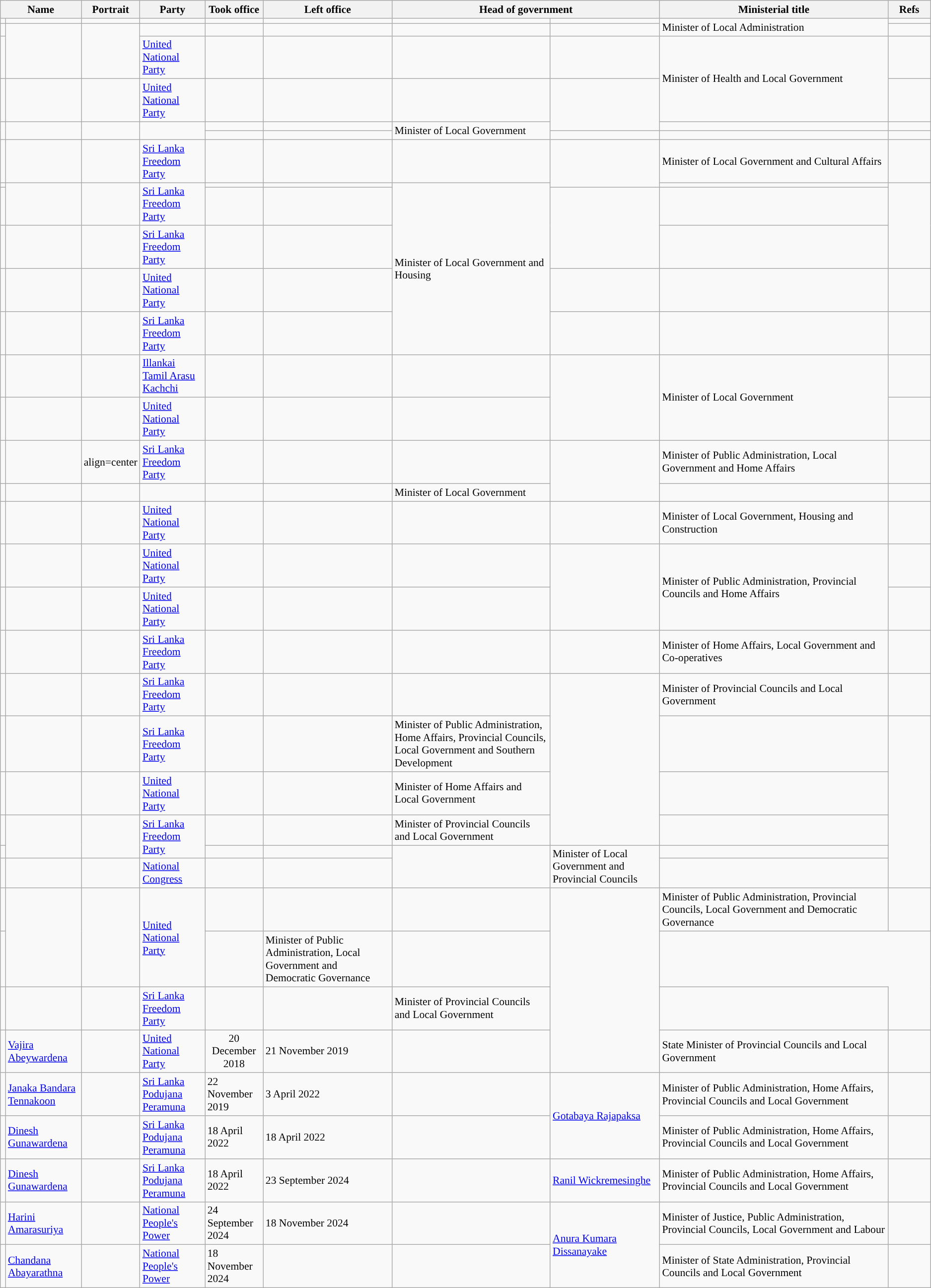<table class="wikitable plainrowheaders sortable" style="font-size:90%; text-align:left;">
<tr>
<th colspan="2" scope="col">Name</th>
<th scope="col" class="unsortable">Portrait</th>
<th scope="col">Party</th>
<th scope="col">Took office</th>
<th scope="col">Left office</th>
<th colspan="2" scope="col">Head of government</th>
<th scope="col" width="300px">Ministerial title</th>
<th scope="col" width="50px" class="unsortable">Refs</th>
</tr>
<tr>
<td></td>
<td></td>
<td></td>
<td></td>
<td align="center"></td>
<td align="center"></td>
<td></td>
<td></td>
<td rowspan="2">Minister of Local Administration</td>
<td align="center"></td>
</tr>
<tr>
<td></td>
<td rowspan="2"></td>
<td rowspan="2" align="center"></td>
<td></td>
<td align="center"></td>
<td align="center"></td>
<td></td>
<td></td>
<td align="center"></td>
</tr>
<tr>
<td style="background:"></td>
<td><a href='#'>United National Party</a></td>
<td align="center"></td>
<td align="center"></td>
<td style="background:"></td>
<td></td>
<td rowspan="2">Minister of Health and Local Government</td>
<td align="center"></td>
</tr>
<tr>
<td style="background:"></td>
<td></td>
<td align="center"></td>
<td><a href='#'>United National Party</a></td>
<td align="center"></td>
<td align="center"></td>
<td style="background:"></td>
<td rowspan="2"></td>
<td align="center"></td>
</tr>
<tr>
<td rowspan="2"></td>
<td rowspan="2"></td>
<td rowspan="2" align="center"></td>
<td rowspan="2"></td>
<td align="center"></td>
<td align="center"></td>
<td rowspan="2">Minister of Local Government</td>
<td align="center"></td>
</tr>
<tr>
<td align="center"></td>
<td align="center"></td>
<td style="background:"></td>
<td></td>
<td align="center"></td>
</tr>
<tr>
<td style="background:"></td>
<td></td>
<td></td>
<td><a href='#'>Sri Lanka Freedom Party</a></td>
<td></td>
<td></td>
<td style="background:"></td>
<td rowspan="2"></td>
<td>Minister of Local Government and Cultural Affairs</td>
<td align="center"></td>
</tr>
<tr>
<td style="background:"></td>
<td rowspan="2"></td>
<td rowspan="2"></td>
<td rowspan="2"><a href='#'>Sri Lanka Freedom Party</a></td>
<td align="center"></td>
<td></td>
<td rowspan="5">Minister of Local Government and Housing</td>
<td align="center"></td>
</tr>
<tr>
<td></td>
<td align="center"></td>
<td style="background:"></td>
<td rowspan="2"></td>
<td></td>
</tr>
<tr>
<td style="background:"></td>
<td></td>
<td></td>
<td><a href='#'>Sri Lanka Freedom Party</a></td>
<td></td>
<td></td>
<td align="center"></td>
</tr>
<tr>
<td style="background:"></td>
<td></td>
<td align="center"></td>
<td><a href='#'>United National Party</a></td>
<td align="center"></td>
<td align="center"></td>
<td style="background:"></td>
<td></td>
<td align="center"></td>
</tr>
<tr>
<td style="background:"></td>
<td></td>
<td></td>
<td><a href='#'>Sri Lanka Freedom Party</a></td>
<td align="center"></td>
<td align="center"></td>
<td style="background:"></td>
<td></td>
<td align="center"></td>
</tr>
<tr>
<td style="background:"></td>
<td></td>
<td></td>
<td><a href='#'>Illankai Tamil Arasu Kachchi</a></td>
<td align="center"></td>
<td align="center"></td>
<td style="background:"></td>
<td rowspan="2"></td>
<td rowspan="2">Minister of Local Government</td>
<td align="center"></td>
</tr>
<tr>
<td style="background:"></td>
<td></td>
<td></td>
<td><a href='#'>United National Party</a></td>
<td align="center"></td>
<td></td>
<td align="center"></td>
</tr>
<tr>
<td style="background:"></td>
<td></td>
<td>align=center</td>
<td><a href='#'>Sri Lanka Freedom Party</a></td>
<td align="center"></td>
<td align="center"></td>
<td style="background:"></td>
<td rowspan="2"></td>
<td>Minister of Public Administration, Local Government and Home Affairs</td>
<td align="center"></td>
</tr>
<tr>
<td></td>
<td></td>
<td></td>
<td></td>
<td></td>
<td></td>
<td>Minister of Local Government</td>
<td align="center"></td>
</tr>
<tr>
<td style="background:"></td>
<td></td>
<td></td>
<td><a href='#'>United National Party</a></td>
<td align="center"></td>
<td></td>
<td style="background:"></td>
<td></td>
<td>Minister of Local Government, Housing and Construction</td>
<td align="center"></td>
</tr>
<tr>
<td style="background:"></td>
<td></td>
<td></td>
<td><a href='#'>United National Party</a></td>
<td align="center"></td>
<td align="center"></td>
<td style="background:"></td>
<td rowspan="2"></td>
<td rowspan="2">Minister of Public Administration, Provincial Councils and Home Affairs</td>
<td align="center"></td>
</tr>
<tr>
<td style="background:"></td>
<td></td>
<td></td>
<td><a href='#'>United National Party</a></td>
<td align="center"></td>
<td align="center"></td>
<td align="center"></td>
</tr>
<tr>
<td style="background:"></td>
<td></td>
<td></td>
<td><a href='#'>Sri Lanka Freedom Party</a></td>
<td align="center"></td>
<td align="center"></td>
<td style="background:"></td>
<td></td>
<td>Minister of Home Affairs, Local Government and Co-operatives</td>
<td align="center"></td>
</tr>
<tr>
<td style="background:"></td>
<td></td>
<td align="center"></td>
<td><a href='#'>Sri Lanka Freedom Party</a></td>
<td align="center"></td>
<td></td>
<td style="background:"></td>
<td rowspan="4"></td>
<td>Minister of Provincial Councils and Local Government</td>
<td align="center"></td>
</tr>
<tr>
<td style="background:"></td>
<td></td>
<td></td>
<td><a href='#'>Sri Lanka Freedom Party</a></td>
<td align="center"></td>
<td></td>
<td>Minister of Public Administration, Home Affairs, Provincial Councils, Local Government and Southern Development</td>
<td align="center"></td>
</tr>
<tr>
<td style="background:"></td>
<td></td>
<td></td>
<td><a href='#'>United National Party</a></td>
<td align="center"></td>
<td align="center"></td>
<td>Minister of Home Affairs and Local Government</td>
<td align="center"></td>
</tr>
<tr>
<td style="background:"></td>
<td rowspan="2"></td>
<td rowspan="2"></td>
<td rowspan="2"><a href='#'>Sri Lanka Freedom Party</a></td>
<td align="center"></td>
<td align="center"></td>
<td>Minister of Provincial Councils and Local Government</td>
<td align="center"></td>
</tr>
<tr>
<td align="center"></td>
<td></td>
<td style="background:"></td>
<td rowspan="2"></td>
<td rowspan="2">Minister of Local Government and Provincial Councils</td>
<td align="center"></td>
</tr>
<tr>
<td style="background:"></td>
<td></td>
<td></td>
<td><a href='#'>National Congress</a></td>
<td align="center"></td>
<td></td>
<td align="center"></td>
</tr>
<tr>
<td style="background:"></td>
<td rowspan="2"></td>
<td rowspan="2" align="center"></td>
<td rowspan="2"><a href='#'>United National Party</a></td>
<td align="center"></td>
<td align="center"></td>
<td style="background:"></td>
<td rowspan="4"></td>
<td>Minister of Public Administration, Provincial Councils, Local Government and Democratic Governance</td>
<td align="center"></td>
</tr>
<tr>
<td align="center"></td>
<td align="center"></td>
<td>Minister of Public Administration, Local Government and Democratic Governance</td>
<td align="center"></td>
</tr>
<tr>
<td style="background:"></td>
<td></td>
<td></td>
<td><a href='#'>Sri Lanka Freedom Party</a></td>
<td align="center"></td>
<td></td>
<td>Minister of Provincial Councils and Local Government</td>
<td align="center"></td>
</tr>
<tr>
<td style="background:"></td>
<td><a href='#'>Vajira Abeywardena</a></td>
<td></td>
<td><a href='#'>United National Party</a></td>
<td align="center">20 December 2018</td>
<td>21 November 2019</td>
<td style="background:"></td>
<td>State Minister of Provincial Councils and Local Government</td>
<td></td>
</tr>
<tr>
<td style="background:"></td>
<td><a href='#'>Janaka Bandara Tennakoon</a></td>
<td></td>
<td><a href='#'>Sri Lanka Podujana Peramuna</a></td>
<td>22 November 2019</td>
<td>3 April 2022</td>
<td style="background:"></td>
<td rowspan="2"><a href='#'>Gotabaya Rajapaksa</a></td>
<td>Minister of Public Administration, Home Affairs, Provincial Councils and Local Government</td>
<td></td>
</tr>
<tr>
<td style="background:"></td>
<td><a href='#'>Dinesh Gunawardena</a></td>
<td></td>
<td><a href='#'>Sri Lanka Podujana Peramuna</a></td>
<td>18 April 2022</td>
<td>18 April 2022</td>
<td style="background:"></td>
<td>Minister of Public Administration, Home Affairs, Provincial Councils and Local Government</td>
<td></td>
</tr>
<tr>
<td style="background:"></td>
<td><a href='#'>Dinesh Gunawardena</a></td>
<td></td>
<td><a href='#'>Sri Lanka Podujana Peramuna</a></td>
<td>18 April 2022</td>
<td>23 September 2024</td>
<td style="background:"></td>
<td><a href='#'>Ranil Wickremesinghe</a></td>
<td>Minister of Public Administration, Home Affairs, Provincial Councils and Local Government</td>
<td></td>
</tr>
<tr>
<td style="background:"></td>
<td><a href='#'>Harini Amarasuriya</a></td>
<td></td>
<td><a href='#'>National People's Power</a></td>
<td>24 September 2024</td>
<td>18 November 2024</td>
<td style="background:"></td>
<td rowspan="2"><a href='#'>Anura Kumara Dissanayake</a></td>
<td>Minister of Justice, Public Administration, Provincial Councils, Local Government and Labour</td>
<td></td>
</tr>
<tr>
<td style="background:"></td>
<td><a href='#'>Chandana Abayarathna</a></td>
<td></td>
<td><a href='#'>National People's Power</a></td>
<td>18 November 2024</td>
<td></td>
<td style="background:"></td>
<td>Minister of State Administration, Provincial Councils and Local Government</td>
<td></td>
</tr>
</table>
